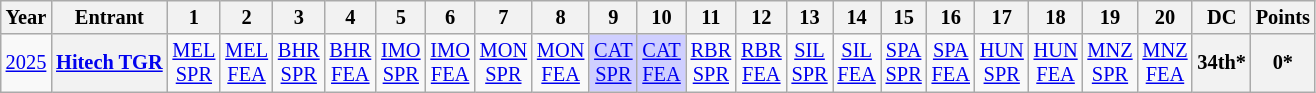<table class="wikitable" style="text-align:center; font-size:85%">
<tr>
<th>Year</th>
<th>Entrant</th>
<th>1</th>
<th>2</th>
<th>3</th>
<th>4</th>
<th>5</th>
<th>6</th>
<th>7</th>
<th>8</th>
<th>9</th>
<th>10</th>
<th>11</th>
<th>12</th>
<th>13</th>
<th>14</th>
<th>15</th>
<th>16</th>
<th>17</th>
<th>18</th>
<th>19</th>
<th>20</th>
<th>DC</th>
<th>Points</th>
</tr>
<tr>
<td><a href='#'>2025</a></td>
<th nowrap><a href='#'>Hitech TGR</a></th>
<td style="background:#;"><a href='#'>MEL<br>SPR</a></td>
<td style="background:#;"><a href='#'>MEL<br>FEA</a></td>
<td style="background:#;"><a href='#'>BHR<br>SPR</a></td>
<td style="background:#;"><a href='#'>BHR<br>FEA</a></td>
<td style="background:#;"><a href='#'>IMO<br>SPR</a></td>
<td style="background:#;"><a href='#'>IMO<br>FEA</a></td>
<td style="background:#;"><a href='#'>MON<br>SPR</a></td>
<td style="background:#;"><a href='#'>MON<br>FEA</a></td>
<td style="background:#CFCFFF;"><a href='#'>CAT<br>SPR</a><br></td>
<td style="background:#CFCFFF;"><a href='#'>CAT<br>FEA</a><br></td>
<td style="background:#;"><a href='#'>RBR<br>SPR</a><br></td>
<td style="background:#;"><a href='#'>RBR<br>FEA</a><br></td>
<td style="background:#;"><a href='#'>SIL<br>SPR</a><br></td>
<td style="background:#;"><a href='#'>SIL<br>FEA</a><br></td>
<td style="background:#;"><a href='#'>SPA<br>SPR</a><br></td>
<td style="background:#;"><a href='#'>SPA<br>FEA</a><br></td>
<td style="background:#;"><a href='#'>HUN<br>SPR</a><br></td>
<td style="background:#;"><a href='#'>HUN<br>FEA</a><br></td>
<td style="background:#;"><a href='#'>MNZ<br>SPR</a><br></td>
<td style="background:#;"><a href='#'>MNZ<br>FEA</a><br></td>
<th>34th*</th>
<th>0*</th>
</tr>
</table>
